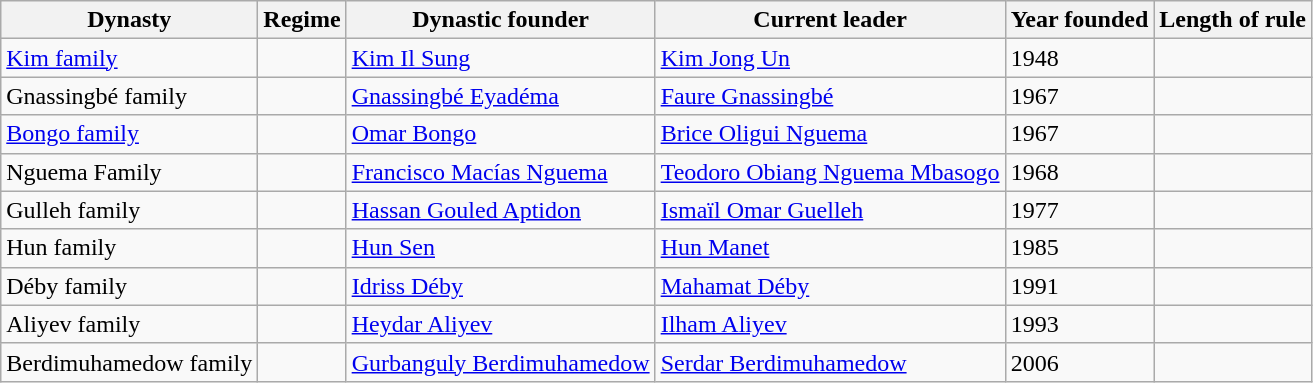<table class="wikitable sortable">
<tr>
<th>Dynasty</th>
<th>Regime</th>
<th>Dynastic founder</th>
<th>Current leader</th>
<th>Year founded</th>
<th>Length of rule</th>
</tr>
<tr>
<td><a href='#'>Kim family</a></td>
<td></td>
<td><a href='#'>Kim Il Sung</a></td>
<td><a href='#'>Kim Jong Un</a></td>
<td>1948</td>
<td></td>
</tr>
<tr>
<td>Gnassingbé family</td>
<td></td>
<td><a href='#'>Gnassingbé Eyadéma</a></td>
<td><a href='#'>Faure Gnassingbé</a></td>
<td>1967</td>
<td></td>
</tr>
<tr>
<td><a href='#'>Bongo family</a></td>
<td></td>
<td><a href='#'>Omar Bongo</a></td>
<td><a href='#'>Brice Oligui Nguema</a></td>
<td>1967</td>
<td></td>
</tr>
<tr>
<td>Nguema Family</td>
<td></td>
<td><a href='#'>Francisco Macías Nguema</a></td>
<td><a href='#'>Teodoro Obiang Nguema Mbasogo</a></td>
<td>1968</td>
<td></td>
</tr>
<tr>
<td>Gulleh family</td>
<td></td>
<td><a href='#'>Hassan Gouled Aptidon</a></td>
<td><a href='#'>Ismaïl Omar Guelleh</a></td>
<td>1977</td>
<td></td>
</tr>
<tr>
<td>Hun family</td>
<td></td>
<td><a href='#'>Hun Sen</a></td>
<td><a href='#'>Hun Manet</a></td>
<td>1985</td>
<td></td>
</tr>
<tr>
<td>Déby family</td>
<td></td>
<td><a href='#'>Idriss Déby</a></td>
<td><a href='#'>Mahamat Déby</a></td>
<td>1991</td>
<td></td>
</tr>
<tr>
<td>Aliyev family</td>
<td></td>
<td><a href='#'>Heydar Aliyev</a></td>
<td><a href='#'>Ilham Aliyev</a></td>
<td>1993</td>
<td></td>
</tr>
<tr>
<td>Berdimuhamedow family</td>
<td></td>
<td><a href='#'>Gurbanguly Berdimuhamedow</a></td>
<td><a href='#'>Serdar Berdimuhamedow</a></td>
<td>2006</td>
<td></td>
</tr>
</table>
